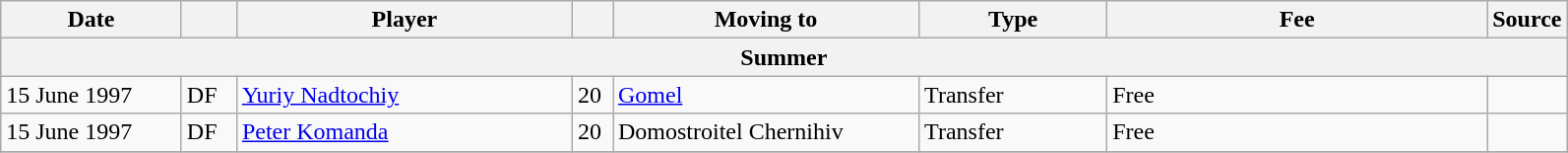<table class="wikitable sortable">
<tr>
<th style="width:115px;">Date</th>
<th style="width:30px;"></th>
<th style="width:220px;">Player</th>
<th style="width:20px;"></th>
<th style="width:200px;">Moving to</th>
<th style="width:120px;" class="unsortable">Type</th>
<th style="width:250px;" class="unsortable">Fee</th>
<th style="width:20px;">Source</th>
</tr>
<tr>
<th colspan=8>Summer</th>
</tr>
<tr>
<td>15 June 1997</td>
<td>DF</td>
<td> <a href='#'>Yuriy Nadtochiy</a></td>
<td>20</td>
<td> <a href='#'>Gomel</a></td>
<td>Transfer</td>
<td>Free</td>
<td></td>
</tr>
<tr>
<td>15 June 1997</td>
<td>DF</td>
<td> <a href='#'>Peter Komanda</a></td>
<td>20</td>
<td> Domostroitel Chernihiv</td>
<td>Transfer</td>
<td>Free</td>
<td></td>
</tr>
<tr>
</tr>
</table>
